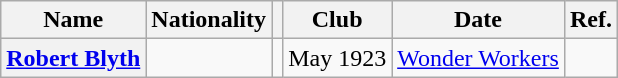<table class="wikitable plainrowheaders">
<tr>
<th scope="col">Name</th>
<th scope="col">Nationality</th>
<th scope="col"></th>
<th scope="col">Club</th>
<th scope="col">Date</th>
<th scope="col">Ref.</th>
</tr>
<tr>
<th scope="row"><a href='#'>Robert Blyth</a></th>
<td></td>
<td align="center"></td>
<td>May 1923</td>
<td> <a href='#'>Wonder Workers</a></td>
<td align="center"></td>
</tr>
</table>
